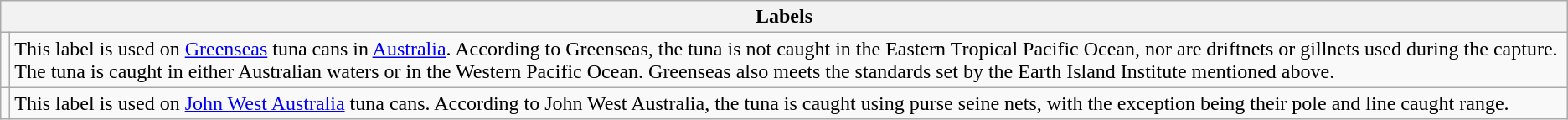<table class="wikitable">
<tr>
<th colspan=2>Labels</th>
</tr>
<tr --->
<td></td>
<td>This label is used on <a href='#'>Greenseas</a> tuna cans in <a href='#'>Australia</a>. According to Greenseas, the tuna is not caught in the Eastern Tropical Pacific Ocean, nor are driftnets or gillnets used during the capture. The tuna is caught in either Australian waters or in the Western Pacific Ocean. Greenseas also meets the standards set by the Earth Island Institute mentioned above.</td>
</tr>
<tr --->
<td></td>
<td>This label is used on <a href='#'>John West Australia</a> tuna cans. According to John West Australia, the tuna is caught using purse seine nets, with the exception being their pole and line caught range.</td>
</tr>
</table>
